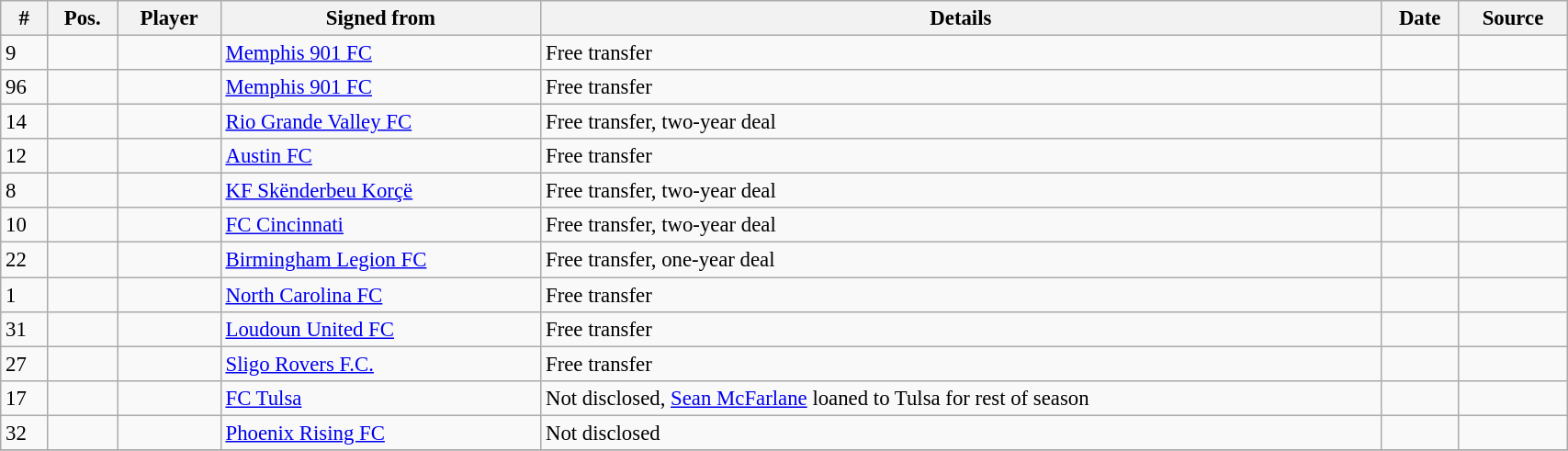<table class="wikitable sortable" style="width:90%; text-align:center; font-size:95%; text-align:left;">
<tr>
<th>#</th>
<th>Pos.</th>
<th>Player</th>
<th>Signed from</th>
<th>Details</th>
<th>Date</th>
<th>Source</th>
</tr>
<tr>
<td>9</td>
<td></td>
<td></td>
<td> <a href='#'>Memphis 901 FC</a></td>
<td>Free transfer</td>
<td></td>
<td></td>
</tr>
<tr>
<td>96</td>
<td></td>
<td></td>
<td> <a href='#'>Memphis 901 FC</a></td>
<td>Free transfer</td>
<td></td>
<td></td>
</tr>
<tr>
<td>14</td>
<td></td>
<td></td>
<td> <a href='#'>Rio Grande Valley FC</a></td>
<td>Free transfer, two-year deal</td>
<td></td>
<td></td>
</tr>
<tr>
<td>12</td>
<td></td>
<td></td>
<td> <a href='#'>Austin FC</a></td>
<td>Free transfer</td>
<td></td>
<td></td>
</tr>
<tr>
<td>8</td>
<td></td>
<td></td>
<td> <a href='#'>KF Skënderbeu Korçë</a></td>
<td>Free transfer, two-year deal</td>
<td></td>
<td></td>
</tr>
<tr>
<td>10</td>
<td></td>
<td></td>
<td> <a href='#'>FC Cincinnati</a></td>
<td>Free transfer, two-year deal</td>
<td></td>
<td></td>
</tr>
<tr>
<td>22</td>
<td></td>
<td></td>
<td> <a href='#'>Birmingham Legion FC</a></td>
<td>Free transfer, one-year deal</td>
<td></td>
<td></td>
</tr>
<tr>
<td>1</td>
<td></td>
<td></td>
<td> <a href='#'>North Carolina FC</a></td>
<td>Free transfer</td>
<td></td>
<td></td>
</tr>
<tr>
<td>31</td>
<td></td>
<td></td>
<td> <a href='#'>Loudoun United FC</a></td>
<td>Free transfer</td>
<td></td>
<td></td>
</tr>
<tr>
<td>27</td>
<td></td>
<td></td>
<td> <a href='#'>Sligo Rovers F.C.</a></td>
<td>Free transfer</td>
<td></td>
<td></td>
</tr>
<tr>
<td>17</td>
<td></td>
<td></td>
<td> <a href='#'>FC Tulsa</a></td>
<td>Not disclosed, <a href='#'>Sean McFarlane</a> loaned to Tulsa for rest of season</td>
<td></td>
<td></td>
</tr>
<tr>
<td>32</td>
<td></td>
<td></td>
<td> <a href='#'>Phoenix Rising FC</a></td>
<td>Not disclosed</td>
<td></td>
<td></td>
</tr>
<tr>
</tr>
</table>
